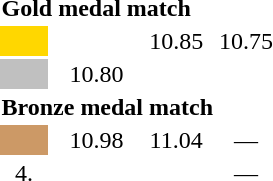<table style="text-align:center">
<tr>
<td colspan=4 align=left><strong>Gold medal match</strong></td>
</tr>
<tr>
<td width=30 bgcolor=gold></td>
<td align=left></td>
<td></td>
<td>10.85</td>
<td>10.75</td>
</tr>
<tr>
<td bgcolor=silver></td>
<td align=left></td>
<td>10.80</td>
<td></td>
<td></td>
</tr>
<tr>
<td colspan=4 align=left><strong>Bronze medal match</strong></td>
</tr>
<tr>
<td bgcolor=cc9966></td>
<td align=left></td>
<td>10.98</td>
<td>11.04</td>
<td>—</td>
</tr>
<tr>
<td>4.</td>
<td align=left></td>
<td></td>
<td></td>
<td>—</td>
</tr>
</table>
